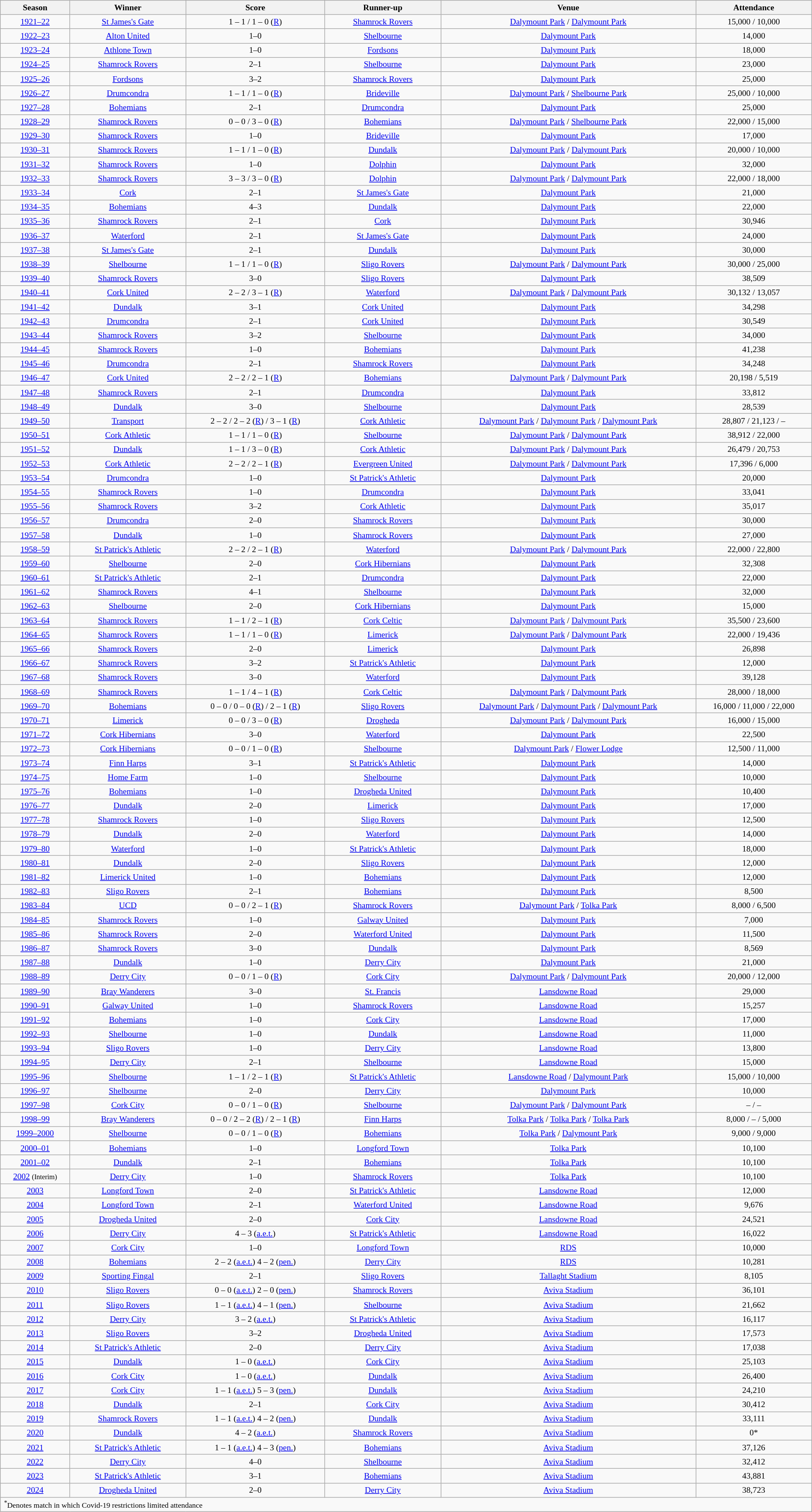<table class="wikitable sortable"  style="text-align:center; font-size:13px; width:100%;">
<tr>
<th width=6%>Season</th>
<th width=10%>Winner</th>
<th width=12%>Score</th>
<th width=10%>Runner-up</th>
<th width=22%>Venue</th>
<th width=10%>Attendance</th>
</tr>
<tr align=center>
<td><a href='#'>1921–22</a></td>
<td><a href='#'>St James's Gate</a></td>
<td>1 – 1 / 1 – 0 (<a href='#'>R</a>)</td>
<td><a href='#'>Shamrock Rovers</a></td>
<td><a href='#'>Dalymount Park</a> / <a href='#'>Dalymount Park</a></td>
<td>15,000 / 10,000</td>
</tr>
<tr align=center>
<td><a href='#'>1922–23</a></td>
<td><a href='#'>Alton United</a></td>
<td>1–0</td>
<td><a href='#'>Shelbourne</a></td>
<td><a href='#'>Dalymount Park</a></td>
<td>14,000</td>
</tr>
<tr align=center>
<td><a href='#'>1923–24</a></td>
<td><a href='#'>Athlone Town</a></td>
<td>1–0</td>
<td><a href='#'>Fordsons</a></td>
<td><a href='#'>Dalymount Park</a></td>
<td>18,000</td>
</tr>
<tr align=center>
<td><a href='#'>1924–25</a></td>
<td><a href='#'>Shamrock Rovers</a></td>
<td>2–1</td>
<td><a href='#'>Shelbourne</a></td>
<td><a href='#'>Dalymount Park</a></td>
<td>23,000</td>
</tr>
<tr align=center>
<td><a href='#'>1925–26</a></td>
<td><a href='#'>Fordsons</a></td>
<td>3–2</td>
<td><a href='#'>Shamrock Rovers</a></td>
<td><a href='#'>Dalymount Park</a></td>
<td>25,000</td>
</tr>
<tr align=center>
<td><a href='#'>1926–27</a></td>
<td><a href='#'>Drumcondra</a></td>
<td>1 –  1 / 1 – 0 (<a href='#'>R</a>)</td>
<td><a href='#'>Brideville</a></td>
<td><a href='#'>Dalymount Park</a> / <a href='#'>Shelbourne Park</a></td>
<td>25,000 / 10,000</td>
</tr>
<tr align=center>
<td><a href='#'>1927–28</a></td>
<td><a href='#'>Bohemians</a></td>
<td>2–1</td>
<td><a href='#'>Drumcondra</a></td>
<td><a href='#'>Dalymount Park</a></td>
<td>25,000</td>
</tr>
<tr align=center>
<td><a href='#'>1928–29</a></td>
<td><a href='#'>Shamrock Rovers</a></td>
<td>0 – 0 / 3 – 0 (<a href='#'>R</a>)</td>
<td><a href='#'>Bohemians</a></td>
<td><a href='#'>Dalymount Park</a> / <a href='#'>Shelbourne Park</a></td>
<td>22,000 / 15,000</td>
</tr>
<tr align=center>
<td><a href='#'>1929–30</a></td>
<td><a href='#'>Shamrock Rovers</a></td>
<td>1–0</td>
<td><a href='#'>Brideville</a></td>
<td><a href='#'>Dalymount Park</a></td>
<td>17,000</td>
</tr>
<tr align=center>
<td><a href='#'>1930–31</a></td>
<td><a href='#'>Shamrock Rovers</a></td>
<td>1 – 1 / 1 – 0 (<a href='#'>R</a>)</td>
<td><a href='#'>Dundalk</a></td>
<td><a href='#'>Dalymount Park</a> / <a href='#'>Dalymount Park</a></td>
<td>20,000 / 10,000</td>
</tr>
<tr align=center>
<td><a href='#'>1931–32</a></td>
<td><a href='#'>Shamrock Rovers</a></td>
<td>1–0</td>
<td><a href='#'>Dolphin</a></td>
<td><a href='#'>Dalymount Park</a></td>
<td>32,000</td>
</tr>
<tr align=center>
<td><a href='#'>1932–33</a></td>
<td><a href='#'>Shamrock Rovers</a></td>
<td>3 – 3 / 3 – 0 (<a href='#'>R</a>)</td>
<td><a href='#'>Dolphin</a></td>
<td><a href='#'>Dalymount Park</a> / <a href='#'>Dalymount Park</a></td>
<td>22,000 / 18,000</td>
</tr>
<tr align=center>
<td><a href='#'>1933–34</a></td>
<td><a href='#'>Cork</a></td>
<td>2–1</td>
<td><a href='#'>St James's Gate</a></td>
<td><a href='#'>Dalymount Park</a></td>
<td>21,000</td>
</tr>
<tr align=center>
<td><a href='#'>1934–35</a></td>
<td><a href='#'>Bohemians</a></td>
<td>4–3</td>
<td><a href='#'>Dundalk</a></td>
<td><a href='#'>Dalymount Park</a></td>
<td>22,000</td>
</tr>
<tr align=center>
<td><a href='#'>1935–36</a></td>
<td><a href='#'>Shamrock Rovers</a></td>
<td>2–1</td>
<td><a href='#'>Cork</a></td>
<td><a href='#'>Dalymount Park</a></td>
<td>30,946</td>
</tr>
<tr align=center>
<td><a href='#'>1936–37</a></td>
<td><a href='#'>Waterford</a></td>
<td>2–1</td>
<td><a href='#'>St James's Gate</a></td>
<td><a href='#'>Dalymount Park</a></td>
<td>24,000</td>
</tr>
<tr align=center>
<td><a href='#'>1937–38</a></td>
<td><a href='#'>St James's Gate</a></td>
<td>2–1</td>
<td><a href='#'>Dundalk</a></td>
<td><a href='#'>Dalymount Park</a></td>
<td>30,000</td>
</tr>
<tr align=center>
<td><a href='#'>1938–39</a></td>
<td><a href='#'>Shelbourne</a></td>
<td>1 – 1 / 1 – 0 (<a href='#'>R</a>)</td>
<td><a href='#'>Sligo Rovers</a></td>
<td><a href='#'>Dalymount Park</a> / <a href='#'>Dalymount Park</a></td>
<td>30,000 / 25,000</td>
</tr>
<tr align=center>
<td><a href='#'>1939–40</a></td>
<td><a href='#'>Shamrock Rovers</a></td>
<td>3–0</td>
<td><a href='#'>Sligo Rovers</a></td>
<td><a href='#'>Dalymount Park</a></td>
<td>38,509</td>
</tr>
<tr align=center>
<td><a href='#'>1940–41</a></td>
<td><a href='#'>Cork United</a></td>
<td>2 – 2 / 3 – 1 (<a href='#'>R</a>)</td>
<td><a href='#'>Waterford</a></td>
<td><a href='#'>Dalymount Park</a> / <a href='#'>Dalymount Park</a></td>
<td>30,132 / 13,057</td>
</tr>
<tr align=center>
<td><a href='#'>1941–42</a></td>
<td><a href='#'>Dundalk</a></td>
<td>3–1</td>
<td><a href='#'>Cork United</a></td>
<td><a href='#'>Dalymount Park</a></td>
<td>34,298</td>
</tr>
<tr align=center>
<td><a href='#'>1942–43</a></td>
<td><a href='#'>Drumcondra</a></td>
<td>2–1</td>
<td><a href='#'>Cork United</a></td>
<td><a href='#'>Dalymount Park</a></td>
<td>30,549</td>
</tr>
<tr align=center>
<td><a href='#'>1943–44</a></td>
<td><a href='#'>Shamrock Rovers</a></td>
<td>3–2</td>
<td><a href='#'>Shelbourne</a></td>
<td><a href='#'>Dalymount Park</a></td>
<td>34,000</td>
</tr>
<tr align=center>
<td><a href='#'>1944–45</a></td>
<td><a href='#'>Shamrock Rovers</a></td>
<td>1–0</td>
<td><a href='#'>Bohemians</a></td>
<td><a href='#'>Dalymount Park</a></td>
<td>41,238</td>
</tr>
<tr align=center>
<td><a href='#'>1945–46</a></td>
<td><a href='#'>Drumcondra</a></td>
<td>2–1</td>
<td><a href='#'>Shamrock Rovers</a></td>
<td><a href='#'>Dalymount Park</a></td>
<td>34,248</td>
</tr>
<tr align=center>
<td><a href='#'>1946–47</a></td>
<td><a href='#'>Cork United</a></td>
<td>2 – 2 / 2 – 1 (<a href='#'>R</a>)</td>
<td><a href='#'>Bohemians</a></td>
<td><a href='#'>Dalymount Park</a> / <a href='#'>Dalymount Park</a></td>
<td>20,198 / 5,519</td>
</tr>
<tr align=center>
<td><a href='#'>1947–48</a></td>
<td><a href='#'>Shamrock Rovers</a></td>
<td>2–1</td>
<td><a href='#'>Drumcondra</a></td>
<td><a href='#'>Dalymount Park</a></td>
<td>33,812</td>
</tr>
<tr align=center>
<td><a href='#'>1948–49</a></td>
<td><a href='#'>Dundalk</a></td>
<td>3–0</td>
<td><a href='#'>Shelbourne</a></td>
<td><a href='#'>Dalymount Park</a></td>
<td>28,539</td>
</tr>
<tr align=center>
<td><a href='#'>1949–50</a></td>
<td><a href='#'>Transport</a></td>
<td>2 – 2 / 2 – 2 (<a href='#'>R</a>) / 3 – 1 (<a href='#'>R</a>)</td>
<td><a href='#'>Cork Athletic</a></td>
<td><a href='#'>Dalymount Park</a> / <a href='#'>Dalymount Park</a> / <a href='#'>Dalymount Park</a></td>
<td>28,807 / 21,123 / –</td>
</tr>
<tr align=center>
<td><a href='#'>1950–51</a></td>
<td><a href='#'>Cork Athletic</a></td>
<td>1 – 1 / 1 – 0 (<a href='#'>R</a>)</td>
<td><a href='#'>Shelbourne</a></td>
<td><a href='#'>Dalymount Park</a> / <a href='#'>Dalymount Park</a></td>
<td>38,912 / 22,000</td>
</tr>
<tr align=center>
<td><a href='#'>1951–52</a></td>
<td><a href='#'>Dundalk</a></td>
<td>1 – 1 / 3 – 0 (<a href='#'>R</a>)</td>
<td><a href='#'>Cork Athletic</a></td>
<td><a href='#'>Dalymount Park</a> / <a href='#'>Dalymount Park</a></td>
<td>26,479 / 20,753</td>
</tr>
<tr align=center>
<td><a href='#'>1952–53</a></td>
<td><a href='#'>Cork Athletic</a></td>
<td>2 – 2 / 2 – 1 (<a href='#'>R</a>)</td>
<td><a href='#'>Evergreen United</a></td>
<td><a href='#'>Dalymount Park</a> / <a href='#'>Dalymount Park</a></td>
<td>17,396 / 6,000</td>
</tr>
<tr align=center>
<td><a href='#'>1953–54</a></td>
<td><a href='#'>Drumcondra</a></td>
<td>1–0</td>
<td><a href='#'>St Patrick's Athletic</a></td>
<td><a href='#'>Dalymount Park</a></td>
<td>20,000</td>
</tr>
<tr align=center>
<td><a href='#'>1954–55</a></td>
<td><a href='#'>Shamrock Rovers</a></td>
<td>1–0</td>
<td><a href='#'>Drumcondra</a></td>
<td><a href='#'>Dalymount Park</a></td>
<td>33,041</td>
</tr>
<tr align=center>
<td><a href='#'>1955–56</a></td>
<td><a href='#'>Shamrock Rovers</a></td>
<td>3–2</td>
<td><a href='#'>Cork Athletic</a></td>
<td><a href='#'>Dalymount Park</a></td>
<td>35,017</td>
</tr>
<tr align=center>
<td><a href='#'>1956–57</a></td>
<td><a href='#'>Drumcondra</a></td>
<td>2–0</td>
<td><a href='#'>Shamrock Rovers</a></td>
<td><a href='#'>Dalymount Park</a></td>
<td>30,000</td>
</tr>
<tr align=center>
<td><a href='#'>1957–58</a></td>
<td><a href='#'>Dundalk</a></td>
<td>1–0</td>
<td><a href='#'>Shamrock Rovers</a></td>
<td><a href='#'>Dalymount Park</a></td>
<td>27,000</td>
</tr>
<tr align=center>
<td><a href='#'>1958–59</a></td>
<td><a href='#'>St Patrick's Athletic</a></td>
<td>2 – 2 / 2 – 1 (<a href='#'>R</a>)</td>
<td><a href='#'>Waterford</a></td>
<td><a href='#'>Dalymount Park</a> / <a href='#'>Dalymount Park</a></td>
<td>22,000 / 22,800</td>
</tr>
<tr align=center>
<td><a href='#'>1959–60</a></td>
<td><a href='#'>Shelbourne</a></td>
<td>2–0</td>
<td><a href='#'>Cork Hibernians</a></td>
<td><a href='#'>Dalymount Park</a></td>
<td>32,308</td>
</tr>
<tr align=center>
<td><a href='#'>1960–61</a></td>
<td><a href='#'>St Patrick's Athletic</a></td>
<td>2–1</td>
<td><a href='#'>Drumcondra</a></td>
<td><a href='#'>Dalymount Park</a></td>
<td>22,000</td>
</tr>
<tr align=center>
<td><a href='#'>1961–62</a></td>
<td><a href='#'>Shamrock Rovers</a></td>
<td>4–1</td>
<td><a href='#'>Shelbourne</a></td>
<td><a href='#'>Dalymount Park</a></td>
<td>32,000</td>
</tr>
<tr align=center>
<td><a href='#'>1962–63</a></td>
<td><a href='#'>Shelbourne</a></td>
<td>2–0</td>
<td><a href='#'>Cork Hibernians</a></td>
<td><a href='#'>Dalymount Park</a></td>
<td>15,000</td>
</tr>
<tr align=center>
<td><a href='#'>1963–64</a></td>
<td><a href='#'>Shamrock Rovers</a></td>
<td>1 – 1 / 2 – 1 (<a href='#'>R</a>)</td>
<td><a href='#'>Cork Celtic</a></td>
<td><a href='#'>Dalymount Park</a> / <a href='#'>Dalymount Park</a></td>
<td>35,500 / 23,600</td>
</tr>
<tr align=center>
<td><a href='#'>1964–65</a></td>
<td><a href='#'>Shamrock Rovers</a></td>
<td>1 – 1 / 1 – 0 (<a href='#'>R</a>)</td>
<td><a href='#'>Limerick</a></td>
<td><a href='#'>Dalymount Park</a> / <a href='#'>Dalymount Park</a></td>
<td>22,000 / 19,436</td>
</tr>
<tr align=center>
<td><a href='#'>1965–66</a></td>
<td><a href='#'>Shamrock Rovers</a></td>
<td>2–0</td>
<td><a href='#'>Limerick</a></td>
<td><a href='#'>Dalymount Park</a></td>
<td>26,898</td>
</tr>
<tr align=center>
<td><a href='#'>1966–67</a></td>
<td><a href='#'>Shamrock Rovers</a></td>
<td>3–2</td>
<td><a href='#'>St Patrick's Athletic</a></td>
<td><a href='#'>Dalymount Park</a></td>
<td>12,000</td>
</tr>
<tr align=center>
<td><a href='#'>1967–68</a></td>
<td><a href='#'>Shamrock Rovers</a></td>
<td>3–0</td>
<td><a href='#'>Waterford</a></td>
<td><a href='#'>Dalymount Park</a></td>
<td>39,128</td>
</tr>
<tr align=center>
<td><a href='#'>1968–69</a></td>
<td><a href='#'>Shamrock Rovers</a></td>
<td>1 – 1 / 4 – 1 (<a href='#'>R</a>)</td>
<td><a href='#'>Cork Celtic</a></td>
<td><a href='#'>Dalymount Park</a> / <a href='#'>Dalymount Park</a></td>
<td>28,000 / 18,000</td>
</tr>
<tr align=center>
<td><a href='#'>1969–70</a></td>
<td><a href='#'>Bohemians</a></td>
<td>0 – 0 / 0 – 0 (<a href='#'>R</a>) / 2 – 1 (<a href='#'>R</a>)</td>
<td><a href='#'>Sligo Rovers</a></td>
<td><a href='#'>Dalymount Park</a> / <a href='#'>Dalymount Park</a> / <a href='#'>Dalymount Park</a></td>
<td>16,000 / 11,000 /  22,000</td>
</tr>
<tr align=center>
<td><a href='#'>1970–71</a></td>
<td><a href='#'>Limerick</a></td>
<td>0 – 0 / 3 – 0 (<a href='#'>R</a>)</td>
<td><a href='#'>Drogheda</a></td>
<td><a href='#'>Dalymount Park</a> / <a href='#'>Dalymount Park</a></td>
<td>16,000 / 15,000</td>
</tr>
<tr align=center>
<td><a href='#'>1971–72</a></td>
<td><a href='#'>Cork Hibernians</a></td>
<td>3–0</td>
<td><a href='#'>Waterford</a></td>
<td><a href='#'>Dalymount Park</a></td>
<td>22,500</td>
</tr>
<tr align=center>
<td><a href='#'>1972–73</a></td>
<td><a href='#'>Cork Hibernians</a></td>
<td>0 – 0 / 1 – 0 (<a href='#'>R</a>)</td>
<td><a href='#'>Shelbourne</a></td>
<td><a href='#'>Dalymount Park</a> / <a href='#'>Flower Lodge</a></td>
<td>12,500 / 11,000</td>
</tr>
<tr align=center>
<td><a href='#'>1973–74</a></td>
<td><a href='#'>Finn Harps</a></td>
<td>3–1</td>
<td><a href='#'>St Patrick's Athletic</a></td>
<td><a href='#'>Dalymount Park</a></td>
<td>14,000</td>
</tr>
<tr align=center>
<td><a href='#'>1974–75</a></td>
<td><a href='#'>Home Farm</a></td>
<td>1–0</td>
<td><a href='#'>Shelbourne</a></td>
<td><a href='#'>Dalymount Park</a></td>
<td>10,000</td>
</tr>
<tr align=center>
<td><a href='#'>1975–76</a></td>
<td><a href='#'>Bohemians</a></td>
<td>1–0</td>
<td><a href='#'>Drogheda United</a></td>
<td><a href='#'>Dalymount Park</a></td>
<td>10,400</td>
</tr>
<tr align=center>
<td><a href='#'>1976–77</a></td>
<td><a href='#'>Dundalk</a></td>
<td>2–0</td>
<td><a href='#'>Limerick</a></td>
<td><a href='#'>Dalymount Park</a></td>
<td>17,000</td>
</tr>
<tr align=center>
<td><a href='#'>1977–78</a></td>
<td><a href='#'>Shamrock Rovers</a></td>
<td>1–0</td>
<td><a href='#'>Sligo Rovers</a></td>
<td><a href='#'>Dalymount Park</a></td>
<td>12,500</td>
</tr>
<tr align=center>
<td><a href='#'>1978–79</a></td>
<td><a href='#'>Dundalk</a></td>
<td>2–0</td>
<td><a href='#'>Waterford</a></td>
<td><a href='#'>Dalymount Park</a></td>
<td>14,000</td>
</tr>
<tr align=center>
<td><a href='#'>1979–80</a></td>
<td><a href='#'>Waterford</a></td>
<td>1–0</td>
<td><a href='#'>St Patrick's Athletic</a></td>
<td><a href='#'>Dalymount Park</a></td>
<td>18,000</td>
</tr>
<tr align=center>
<td><a href='#'>1980–81</a></td>
<td><a href='#'>Dundalk</a></td>
<td>2–0</td>
<td><a href='#'>Sligo Rovers</a></td>
<td><a href='#'>Dalymount Park</a></td>
<td>12,000</td>
</tr>
<tr align=center>
<td><a href='#'>1981–82</a></td>
<td><a href='#'>Limerick United</a></td>
<td>1–0</td>
<td><a href='#'>Bohemians</a></td>
<td><a href='#'>Dalymount Park</a></td>
<td>12,000</td>
</tr>
<tr align=center>
<td><a href='#'>1982–83</a></td>
<td><a href='#'>Sligo Rovers</a></td>
<td>2–1</td>
<td><a href='#'>Bohemians</a></td>
<td><a href='#'>Dalymount Park</a></td>
<td>8,500</td>
</tr>
<tr align=center>
<td><a href='#'>1983–84</a></td>
<td><a href='#'>UCD</a></td>
<td>0 – 0 / 2 – 1 (<a href='#'>R</a>)</td>
<td><a href='#'>Shamrock Rovers</a></td>
<td><a href='#'>Dalymount Park</a> / <a href='#'>Tolka Park</a></td>
<td>8,000 / 6,500</td>
</tr>
<tr align=center>
<td><a href='#'>1984–85</a></td>
<td><a href='#'>Shamrock Rovers</a></td>
<td>1–0</td>
<td><a href='#'>Galway United</a></td>
<td><a href='#'>Dalymount Park</a></td>
<td>7,000</td>
</tr>
<tr align=center>
<td><a href='#'>1985–86</a></td>
<td><a href='#'>Shamrock Rovers</a></td>
<td>2–0</td>
<td><a href='#'>Waterford United</a></td>
<td><a href='#'>Dalymount Park</a></td>
<td>11,500</td>
</tr>
<tr align=center>
<td><a href='#'>1986–87</a></td>
<td><a href='#'>Shamrock Rovers</a></td>
<td>3–0</td>
<td><a href='#'>Dundalk</a></td>
<td><a href='#'>Dalymount Park</a></td>
<td>8,569</td>
</tr>
<tr align=center>
<td><a href='#'>1987–88</a></td>
<td><a href='#'>Dundalk</a></td>
<td>1–0</td>
<td><a href='#'>Derry City</a></td>
<td><a href='#'>Dalymount Park</a></td>
<td>21,000</td>
</tr>
<tr align=center>
<td><a href='#'>1988–89</a></td>
<td><a href='#'>Derry City</a></td>
<td>0 – 0 / 1 – 0 (<a href='#'>R</a>)</td>
<td><a href='#'>Cork City</a></td>
<td><a href='#'>Dalymount Park</a> / <a href='#'>Dalymount Park</a></td>
<td>20,000 / 12,000</td>
</tr>
<tr align=center>
<td><a href='#'>1989–90</a></td>
<td><a href='#'>Bray Wanderers</a></td>
<td>3–0</td>
<td><a href='#'>St. Francis</a></td>
<td><a href='#'>Lansdowne Road</a></td>
<td>29,000</td>
</tr>
<tr align=center>
<td><a href='#'>1990–91</a></td>
<td><a href='#'>Galway United</a></td>
<td>1–0</td>
<td><a href='#'>Shamrock Rovers</a></td>
<td><a href='#'>Lansdowne Road</a></td>
<td>15,257</td>
</tr>
<tr align=center>
<td><a href='#'>1991–92</a></td>
<td><a href='#'>Bohemians</a></td>
<td>1–0</td>
<td><a href='#'>Cork City</a></td>
<td><a href='#'>Lansdowne Road</a></td>
<td>17,000</td>
</tr>
<tr align=center>
<td><a href='#'>1992–93</a></td>
<td><a href='#'>Shelbourne</a></td>
<td>1–0</td>
<td><a href='#'>Dundalk</a></td>
<td><a href='#'>Lansdowne Road</a></td>
<td>11,000</td>
</tr>
<tr align=center>
<td><a href='#'>1993–94</a></td>
<td><a href='#'>Sligo Rovers</a></td>
<td>1–0</td>
<td><a href='#'>Derry City</a></td>
<td><a href='#'>Lansdowne Road</a></td>
<td>13,800</td>
</tr>
<tr align=center>
<td><a href='#'>1994–95</a></td>
<td><a href='#'>Derry City</a></td>
<td>2–1</td>
<td><a href='#'>Shelbourne</a></td>
<td><a href='#'>Lansdowne Road</a></td>
<td>15,000</td>
</tr>
<tr align=center>
<td><a href='#'>1995–96</a></td>
<td><a href='#'>Shelbourne</a></td>
<td>1 – 1 / 2 – 1 (<a href='#'>R</a>)</td>
<td><a href='#'>St Patrick's Athletic</a></td>
<td><a href='#'>Lansdowne Road</a> / <a href='#'>Dalymount Park</a></td>
<td>15,000 / 10,000</td>
</tr>
<tr align=center>
<td><a href='#'>1996–97</a></td>
<td><a href='#'>Shelbourne</a></td>
<td>2–0</td>
<td><a href='#'>Derry City</a></td>
<td><a href='#'>Dalymount Park</a></td>
<td>10,000</td>
</tr>
<tr align=center>
<td><a href='#'>1997–98</a></td>
<td><a href='#'>Cork City</a></td>
<td>0 – 0 / 1 – 0 (<a href='#'>R</a>)</td>
<td><a href='#'>Shelbourne</a></td>
<td><a href='#'>Dalymount Park</a> / <a href='#'>Dalymount Park</a></td>
<td>– / –</td>
</tr>
<tr align=center>
<td><a href='#'>1998–99</a></td>
<td><a href='#'>Bray Wanderers</a></td>
<td>0 – 0 / 2 – 2 (<a href='#'>R</a>) / 2 – 1 (<a href='#'>R</a>)</td>
<td><a href='#'>Finn Harps</a></td>
<td><a href='#'>Tolka Park</a> / <a href='#'>Tolka Park</a> / <a href='#'>Tolka Park</a></td>
<td>8,000 / – / 5,000</td>
</tr>
<tr align=center>
<td><a href='#'>1999–2000</a></td>
<td><a href='#'>Shelbourne</a></td>
<td>0 – 0 / 1 – 0 (<a href='#'>R</a>)</td>
<td><a href='#'>Bohemians</a></td>
<td><a href='#'>Tolka Park</a> / <a href='#'>Dalymount Park</a></td>
<td>9,000 / 9,000</td>
</tr>
<tr align=center>
<td><a href='#'>2000–01</a></td>
<td><a href='#'>Bohemians</a></td>
<td>1–0</td>
<td><a href='#'>Longford Town</a></td>
<td><a href='#'>Tolka Park</a></td>
<td>10,100</td>
</tr>
<tr align=center>
<td><a href='#'>2001–02</a></td>
<td><a href='#'>Dundalk</a></td>
<td>2–1</td>
<td><a href='#'>Bohemians</a></td>
<td><a href='#'>Tolka Park</a></td>
<td>10,100</td>
</tr>
<tr align=center>
<td><a href='#'>2002</a> <small>(Interim)</small></td>
<td><a href='#'>Derry City</a></td>
<td>1–0</td>
<td><a href='#'>Shamrock Rovers</a></td>
<td><a href='#'>Tolka Park</a></td>
<td>10,100</td>
</tr>
<tr align=center>
<td><a href='#'>2003</a></td>
<td><a href='#'>Longford Town</a></td>
<td>2–0</td>
<td><a href='#'>St Patrick's Athletic</a></td>
<td><a href='#'>Lansdowne Road</a></td>
<td>12,000</td>
</tr>
<tr align=center>
<td><a href='#'>2004</a></td>
<td><a href='#'>Longford Town</a></td>
<td>2–1</td>
<td><a href='#'>Waterford United</a></td>
<td><a href='#'>Lansdowne Road</a></td>
<td>9,676</td>
</tr>
<tr align=center>
<td><a href='#'>2005</a></td>
<td><a href='#'>Drogheda United</a></td>
<td>2–0</td>
<td><a href='#'>Cork City</a></td>
<td><a href='#'>Lansdowne Road</a></td>
<td>24,521</td>
</tr>
<tr align=center>
<td><a href='#'>2006</a></td>
<td><a href='#'>Derry City</a></td>
<td>4 – 3 (<a href='#'>a.e.t.</a>)</td>
<td><a href='#'>St Patrick's Athletic</a></td>
<td><a href='#'>Lansdowne Road</a></td>
<td>16,022</td>
</tr>
<tr align=center>
<td><a href='#'>2007</a></td>
<td><a href='#'>Cork City</a></td>
<td>1–0</td>
<td><a href='#'>Longford Town</a></td>
<td><a href='#'>RDS</a></td>
<td>10,000</td>
</tr>
<tr align=center>
<td><a href='#'>2008</a></td>
<td><a href='#'>Bohemians</a></td>
<td>2 – 2 (<a href='#'>a.e.t.</a>) 4 – 2 (<a href='#'>pen.</a>)</td>
<td><a href='#'>Derry City</a></td>
<td><a href='#'>RDS</a></td>
<td>10,281</td>
</tr>
<tr align=center>
<td><a href='#'>2009</a></td>
<td><a href='#'>Sporting Fingal</a></td>
<td>2–1</td>
<td><a href='#'>Sligo Rovers</a></td>
<td><a href='#'>Tallaght Stadium</a></td>
<td>8,105</td>
</tr>
<tr align=center>
<td><a href='#'>2010</a></td>
<td><a href='#'>Sligo Rovers</a></td>
<td>0 – 0 (<a href='#'>a.e.t.</a>) 2 – 0 (<a href='#'>pen.</a>)</td>
<td><a href='#'>Shamrock Rovers</a></td>
<td><a href='#'>Aviva Stadium</a></td>
<td>36,101</td>
</tr>
<tr align=center>
<td><a href='#'>2011</a></td>
<td><a href='#'>Sligo Rovers</a></td>
<td>1 – 1 (<a href='#'>a.e.t.</a>) 4 – 1 (<a href='#'>pen.</a>)</td>
<td><a href='#'>Shelbourne</a></td>
<td><a href='#'>Aviva Stadium</a></td>
<td>21,662</td>
</tr>
<tr align=center>
<td><a href='#'>2012</a></td>
<td><a href='#'>Derry City</a></td>
<td>3 – 2 (<a href='#'>a.e.t.</a>)</td>
<td><a href='#'>St Patrick's Athletic</a></td>
<td><a href='#'>Aviva Stadium</a></td>
<td>16,117</td>
</tr>
<tr align=center>
<td><a href='#'>2013</a></td>
<td><a href='#'>Sligo Rovers</a></td>
<td>3–2</td>
<td><a href='#'>Drogheda United</a></td>
<td><a href='#'>Aviva Stadium</a></td>
<td>17,573</td>
</tr>
<tr align=center>
<td><a href='#'>2014</a></td>
<td><a href='#'>St Patrick's Athletic</a></td>
<td>2–0</td>
<td><a href='#'>Derry City</a></td>
<td><a href='#'>Aviva Stadium</a></td>
<td>17,038</td>
</tr>
<tr align=center>
<td><a href='#'>2015</a></td>
<td><a href='#'>Dundalk</a></td>
<td>1 – 0 (<a href='#'>a.e.t.</a>)</td>
<td><a href='#'>Cork City</a></td>
<td><a href='#'>Aviva Stadium</a></td>
<td>25,103</td>
</tr>
<tr align=center>
<td><a href='#'>2016</a></td>
<td><a href='#'>Cork City</a></td>
<td>1 – 0 (<a href='#'>a.e.t.</a>)</td>
<td><a href='#'>Dundalk</a></td>
<td><a href='#'>Aviva Stadium</a></td>
<td>26,400</td>
</tr>
<tr align=center>
<td><a href='#'>2017</a></td>
<td><a href='#'>Cork City</a></td>
<td>1 – 1 (<a href='#'>a.e.t.</a>) 5 – 3 (<a href='#'>pen.</a>)</td>
<td><a href='#'>Dundalk</a></td>
<td><a href='#'>Aviva Stadium</a></td>
<td>24,210</td>
</tr>
<tr align=center>
<td><a href='#'>2018</a></td>
<td><a href='#'>Dundalk</a></td>
<td>2–1</td>
<td><a href='#'>Cork City</a></td>
<td><a href='#'>Aviva Stadium</a></td>
<td>30,412</td>
</tr>
<tr align=center>
<td><a href='#'>2019</a></td>
<td><a href='#'>Shamrock Rovers</a></td>
<td>1 – 1 (<a href='#'>a.e.t.</a>) 4 – 2 (<a href='#'>pen.</a>)</td>
<td><a href='#'>Dundalk</a></td>
<td><a href='#'>Aviva Stadium</a></td>
<td>33,111</td>
</tr>
<tr align=center>
<td><a href='#'>2020</a></td>
<td><a href='#'>Dundalk</a></td>
<td>4 – 2 (<a href='#'>a.e.t.</a>)</td>
<td><a href='#'>Shamrock Rovers</a></td>
<td><a href='#'>Aviva Stadium</a></td>
<td>0*</td>
</tr>
<tr align=center>
<td><a href='#'>2021</a></td>
<td><a href='#'>St Patrick's Athletic</a></td>
<td>1 – 1 (<a href='#'>a.e.t.</a>) 4 – 3 (<a href='#'>pen.</a>)</td>
<td><a href='#'>Bohemians</a></td>
<td><a href='#'>Aviva Stadium</a></td>
<td>37,126</td>
</tr>
<tr>
<td><a href='#'>2022</a></td>
<td><a href='#'>Derry City</a></td>
<td>4–0</td>
<td><a href='#'>Shelbourne</a></td>
<td><a href='#'>Aviva Stadium</a></td>
<td>32,412</td>
</tr>
<tr>
<td><a href='#'>2023</a></td>
<td><a href='#'>St Patrick's Athletic</a></td>
<td>3–1</td>
<td><a href='#'>Bohemians</a></td>
<td><a href='#'>Aviva Stadium</a></td>
<td>43,881</td>
</tr>
<tr>
<td><a href='#'>2024</a></td>
<td><a href='#'>Drogheda United</a></td>
<td>2–0</td>
<td><a href='#'>Derry City</a></td>
<td><a href='#'>Aviva Stadium</a></td>
<td>38,723</td>
</tr>
<tr>
<td colspan="6" style="text-align: left;font-size:90%"> <sup>*</sup>Denotes match in which Covid-19 restrictions limited attendance</td>
</tr>
</table>
